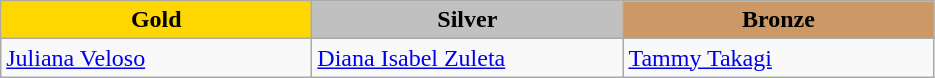<table class="wikitable" style="text-align:left">
<tr align="center">
<td width=200 bgcolor=gold><strong>Gold</strong></td>
<td width=200 bgcolor=silver><strong>Silver</strong></td>
<td width=200 bgcolor=CC9966><strong>Bronze</strong></td>
</tr>
<tr>
<td><a href='#'>Juliana Veloso</a><br><em></em></td>
<td><a href='#'>Diana Isabel Zuleta</a><br><em></em></td>
<td><a href='#'>Tammy Takagi</a><br><em></em></td>
</tr>
</table>
